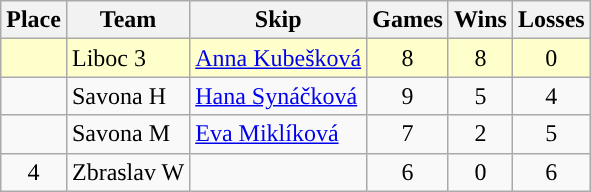<table class="wikitable" style="text-align:center;">
<tr>
<th>Place</th>
<th>Team</th>
<th>Skip</th>
<th>Games</th>
<th>Wins</th>
<th>Losses</th>
</tr>
<tr bgcolor=#ffc>
<td></td>
<td align=left>Liboc 3</td>
<td align=left><a href='#'>Anna Kubešková</a></td>
<td>8</td>
<td>8</td>
<td>0</td>
</tr>
<tr>
<td></td>
<td align=left>Savona H</td>
<td align=left><a href='#'>Hana Synáčková</a></td>
<td>9</td>
<td>5</td>
<td>4</td>
</tr>
<tr>
<td></td>
<td align=left>Savona M</td>
<td align=left><a href='#'>Eva Miklíková</a></td>
<td>7</td>
<td>2</td>
<td>5</td>
</tr>
<tr>
<td>4</td>
<td align=left>Zbraslav W</td>
<td align=left></td>
<td>6</td>
<td>0</td>
<td>6</td>
</tr>
</table>
